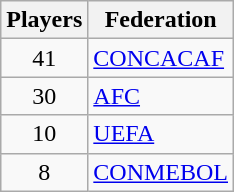<table class="wikitable">
<tr>
<th>Players</th>
<th>Federation</th>
</tr>
<tr>
<td align="center">41</td>
<td><a href='#'>CONCACAF</a></td>
</tr>
<tr>
<td align="center">30</td>
<td><a href='#'>AFC</a></td>
</tr>
<tr>
<td align="center">10</td>
<td><a href='#'>UEFA</a></td>
</tr>
<tr>
<td align="center">8</td>
<td><a href='#'>CONMEBOL</a></td>
</tr>
</table>
